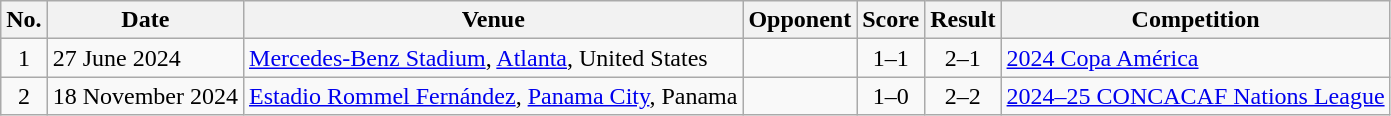<table class="wikitable sortable">
<tr>
<th scope="col">No.</th>
<th scope="col">Date</th>
<th scope="col">Venue</th>
<th scope="col">Opponent</th>
<th scope="col">Score</th>
<th scope="col">Result</th>
<th scope="col">Competition</th>
</tr>
<tr>
<td align="center">1</td>
<td>27 June 2024</td>
<td><a href='#'>Mercedes-Benz Stadium</a>, <a href='#'>Atlanta</a>, United States</td>
<td></td>
<td align="center">1–1</td>
<td align="center">2–1</td>
<td><a href='#'>2024 Copa América</a></td>
</tr>
<tr>
<td align="center">2</td>
<td>18 November 2024</td>
<td><a href='#'>Estadio Rommel Fernández</a>, <a href='#'>Panama City</a>, Panama</td>
<td></td>
<td align="center">1–0</td>
<td align="center">2–2</td>
<td><a href='#'>2024–25 CONCACAF Nations League</a></td>
</tr>
</table>
